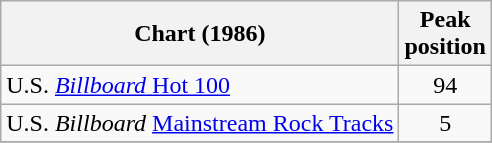<table class="wikitable sortable">
<tr>
<th align="center">Chart (1986)</th>
<th align="center">Peak<br>position</th>
</tr>
<tr>
<td>U.S. <a href='#'><em>Billboard</em> Hot 100</a></td>
<td align="center">94</td>
</tr>
<tr>
<td>U.S. <em>Billboard</em> <a href='#'>Mainstream Rock Tracks</a></td>
<td align="center">5</td>
</tr>
<tr>
</tr>
</table>
